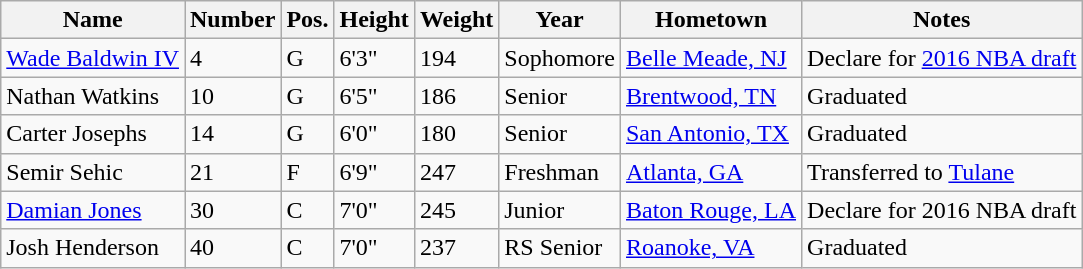<table class="wikitable sortable" border="1">
<tr>
<th>Name</th>
<th>Number</th>
<th>Pos.</th>
<th>Height</th>
<th>Weight</th>
<th>Year</th>
<th>Hometown</th>
<th class="unsortable">Notes</th>
</tr>
<tr>
<td><a href='#'>Wade Baldwin IV</a></td>
<td>4</td>
<td>G</td>
<td>6'3"</td>
<td>194</td>
<td>Sophomore</td>
<td><a href='#'>Belle Meade, NJ</a></td>
<td>Declare for <a href='#'>2016 NBA draft</a></td>
</tr>
<tr>
<td>Nathan Watkins</td>
<td>10</td>
<td>G</td>
<td>6'5"</td>
<td>186</td>
<td>Senior</td>
<td><a href='#'>Brentwood, TN</a></td>
<td>Graduated</td>
</tr>
<tr>
<td>Carter Josephs</td>
<td>14</td>
<td>G</td>
<td>6'0"</td>
<td>180</td>
<td>Senior</td>
<td><a href='#'>San Antonio, TX</a></td>
<td>Graduated</td>
</tr>
<tr>
<td>Semir Sehic</td>
<td>21</td>
<td>F</td>
<td>6'9"</td>
<td>247</td>
<td>Freshman</td>
<td><a href='#'>Atlanta, GA</a></td>
<td>Transferred to <a href='#'>Tulane</a></td>
</tr>
<tr>
<td><a href='#'>Damian Jones</a></td>
<td>30</td>
<td>C</td>
<td>7'0"</td>
<td>245</td>
<td>Junior</td>
<td><a href='#'>Baton Rouge, LA</a></td>
<td>Declare for 2016 NBA draft</td>
</tr>
<tr>
<td>Josh Henderson</td>
<td>40</td>
<td>C</td>
<td>7'0"</td>
<td>237</td>
<td>RS Senior</td>
<td><a href='#'>Roanoke, VA</a></td>
<td>Graduated</td>
</tr>
</table>
